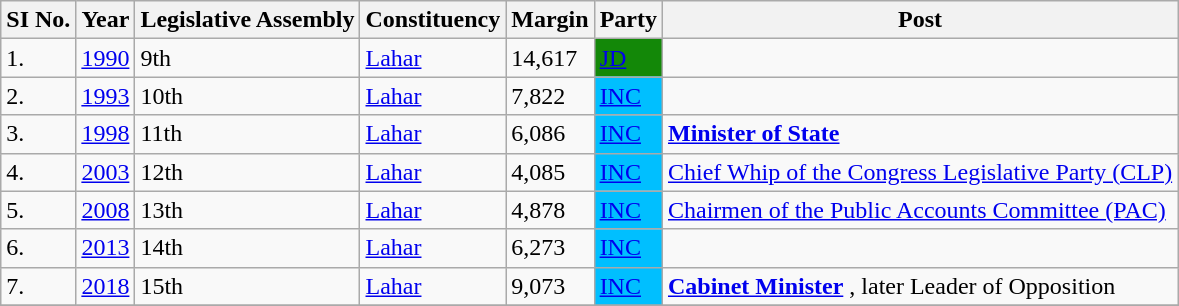<table class ="wikitable">
<tr>
<th>SI No.</th>
<th>Year</th>
<th>Legislative Assembly</th>
<th>Constituency</th>
<th>Margin</th>
<th>Party</th>
<th>Post</th>
</tr>
<tr>
<td>1.</td>
<td><a href='#'>1990</a></td>
<td>9th</td>
<td><a href='#'>Lahar</a></td>
<td>14,617</td>
<td bgcolor=#138808><a href='#'>JD</a></td>
<td></td>
</tr>
<tr>
<td>2.</td>
<td><a href='#'>1993</a></td>
<td>10th</td>
<td><a href='#'>Lahar</a></td>
<td>7,822</td>
<td bgcolor=#00BFFF><a href='#'>INC</a></td>
<td></td>
</tr>
<tr>
<td>3.</td>
<td><a href='#'>1998</a></td>
<td>11th</td>
<td><a href='#'>Lahar</a></td>
<td>6,086</td>
<td bgcolor=#00BFFF><a href='#'>INC</a></td>
<td><strong><a href='#'>Minister of State</a></strong></td>
</tr>
<tr>
<td>4.</td>
<td><a href='#'>2003</a></td>
<td>12th</td>
<td><a href='#'>Lahar</a></td>
<td>4,085</td>
<td bgcolor=#00BFFF><a href='#'>INC</a></td>
<td><a href='#'>Chief Whip of the Congress Legislative Party (CLP)</a></td>
</tr>
<tr>
<td>5.</td>
<td><a href='#'>2008</a></td>
<td>13th</td>
<td><a href='#'>Lahar</a></td>
<td>4,878</td>
<td bgcolor=#00BFFF><a href='#'>INC</a></td>
<td><a href='#'>Chairmen of the Public Accounts Committee (PAC)</a></td>
</tr>
<tr>
<td>6.</td>
<td><a href='#'>2013</a></td>
<td>14th</td>
<td><a href='#'>Lahar</a></td>
<td>6,273</td>
<td bgcolor=#00BFFF><a href='#'>INC</a></td>
<td></td>
</tr>
<tr>
<td>7.</td>
<td><a href='#'>2018</a></td>
<td>15th</td>
<td><a href='#'>Lahar</a></td>
<td>9,073</td>
<td bgcolor=#00BFFF><a href='#'>INC</a></td>
<td><strong><a href='#'>Cabinet Minister</a></strong> , later Leader of Opposition</td>
</tr>
<tr>
</tr>
</table>
